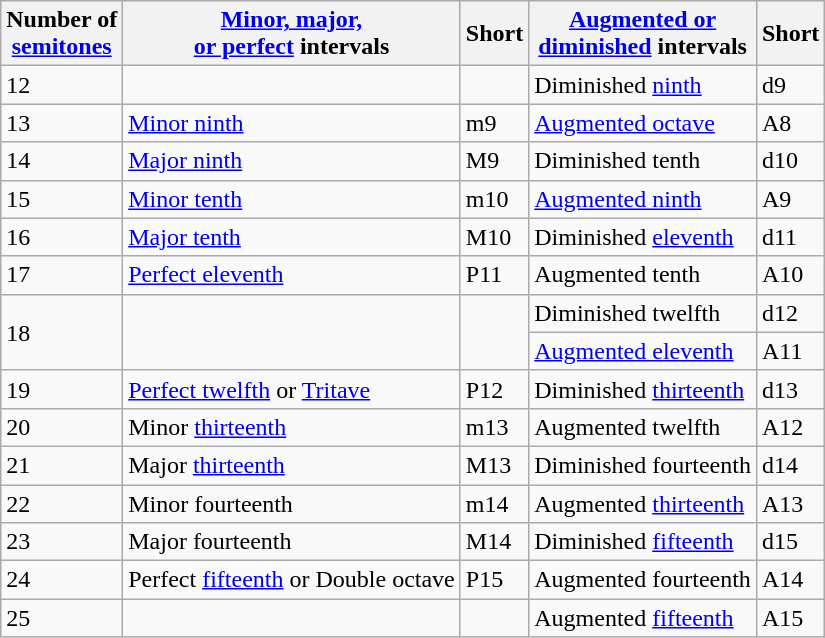<table class="wikitable">
<tr>
<th>Number of<br><a href='#'>semitones</a></th>
<th><a href='#'>Minor, major,<br>or perfect</a> intervals</th>
<th>Short</th>
<th><a href='#'>Augmented or<br>diminished</a> intervals</th>
<th>Short</th>
</tr>
<tr>
<td>12</td>
<td></td>
<td></td>
<td>Diminished <a href='#'>ninth</a></td>
<td>d9</td>
</tr>
<tr>
<td>13</td>
<td><a href='#'>Minor ninth</a></td>
<td>m9</td>
<td><a href='#'>Augmented octave</a></td>
<td>A8</td>
</tr>
<tr>
<td>14</td>
<td><a href='#'>Major ninth</a></td>
<td>M9</td>
<td>Diminished tenth</td>
<td>d10</td>
</tr>
<tr>
<td>15</td>
<td><a href='#'>Minor tenth</a></td>
<td>m10</td>
<td><a href='#'>Augmented ninth</a></td>
<td>A9</td>
</tr>
<tr>
<td>16</td>
<td><a href='#'>Major tenth</a></td>
<td>M10</td>
<td>Diminished <a href='#'>eleventh</a></td>
<td>d11</td>
</tr>
<tr>
<td>17</td>
<td><a href='#'>Perfect eleventh</a></td>
<td>P11</td>
<td>Augmented tenth</td>
<td>A10</td>
</tr>
<tr>
<td rowspan="2">18</td>
<td rowspan="2"></td>
<td rowspan="2"></td>
<td>Diminished twelfth</td>
<td>d12</td>
</tr>
<tr>
<td><a href='#'>Augmented eleventh</a></td>
<td>A11</td>
</tr>
<tr>
<td>19</td>
<td><a href='#'>Perfect twelfth</a> or <a href='#'>Tritave</a></td>
<td>P12</td>
<td>Diminished <a href='#'>thirteenth</a></td>
<td>d13</td>
</tr>
<tr>
<td>20</td>
<td>Minor <a href='#'>thirteenth</a></td>
<td>m13</td>
<td>Augmented twelfth</td>
<td>A12</td>
</tr>
<tr>
<td>21</td>
<td>Major <a href='#'>thirteenth</a></td>
<td>M13</td>
<td>Diminished fourteenth</td>
<td>d14</td>
</tr>
<tr>
<td>22</td>
<td>Minor fourteenth</td>
<td>m14</td>
<td>Augmented <a href='#'>thirteenth</a></td>
<td>A13</td>
</tr>
<tr>
<td>23</td>
<td>Major fourteenth</td>
<td>M14</td>
<td>Diminished <a href='#'>fifteenth</a></td>
<td>d15</td>
</tr>
<tr>
<td>24</td>
<td>Perfect <a href='#'>fifteenth</a> or Double octave</td>
<td>P15</td>
<td>Augmented fourteenth</td>
<td>A14</td>
</tr>
<tr>
<td>25</td>
<td></td>
<td></td>
<td>Augmented <a href='#'>fifteenth</a></td>
<td>A15</td>
</tr>
</table>
